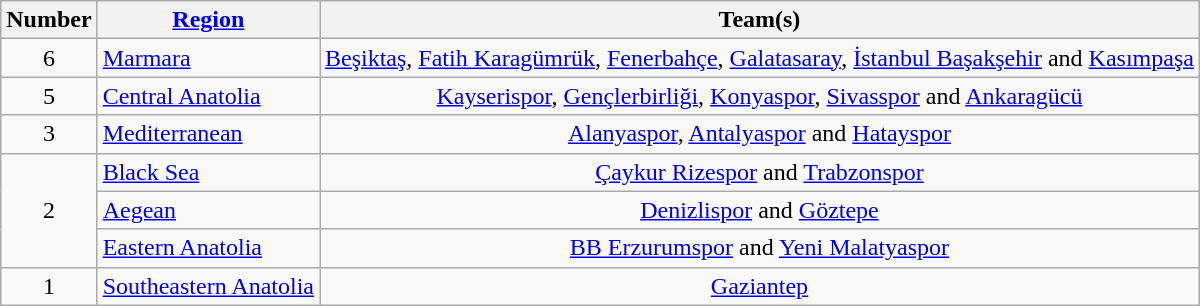<table class="wikitable" style="text-align:center">
<tr>
<th>Number</th>
<th><a href='#'>Region</a></th>
<th>Team(s)</th>
</tr>
<tr>
<td rowspan="1">6</td>
<td align="left"><a href='#'>Marmara</a></td>
<td><a href='#'>Beşiktaş</a>, <a href='#'>Fatih Karagümrük</a>, <a href='#'>Fenerbahçe</a>, <a href='#'>Galatasaray</a>, <a href='#'>İstanbul Başakşehir</a> and <a href='#'>Kasımpaşa</a></td>
</tr>
<tr>
<td rowspan="1">5</td>
<td align="left"><a href='#'>Central Anatolia</a></td>
<td><a href='#'>Kayserispor</a>, <a href='#'>Gençlerbirliği</a>, <a href='#'>Konyaspor</a>, <a href='#'>Sivasspor</a> and <a href='#'>Ankaragücü</a></td>
</tr>
<tr>
<td rowspan="1">3</td>
<td align="left"><a href='#'>Mediterranean</a></td>
<td><a href='#'>Alanyaspor</a>, <a href='#'>Antalyaspor</a> and <a href='#'>Hatayspor</a></td>
</tr>
<tr>
<td rowspan="3">2</td>
<td align="left"><a href='#'>Black Sea</a></td>
<td><a href='#'>Çaykur Rizespor</a> and <a href='#'>Trabzonspor</a></td>
</tr>
<tr>
<td align="left"><a href='#'>Aegean</a></td>
<td><a href='#'>Denizlispor</a> and <a href='#'>Göztepe</a></td>
</tr>
<tr>
<td align="left"><a href='#'>Eastern Anatolia</a></td>
<td><a href='#'>BB Erzurumspor</a> and <a href='#'>Yeni Malatyaspor</a></td>
</tr>
<tr>
<td rowspan="1">1</td>
<td align="left"><a href='#'>Southeastern Anatolia</a></td>
<td><a href='#'>Gaziantep</a></td>
</tr>
</table>
